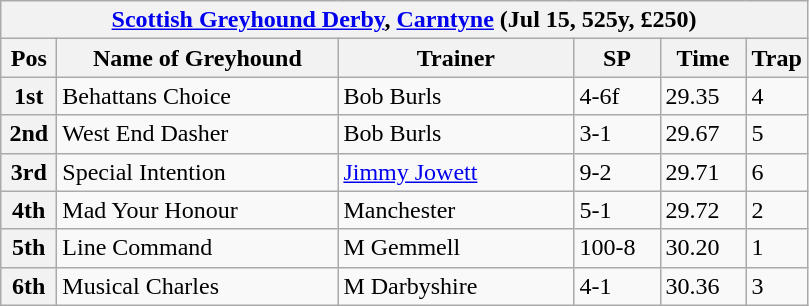<table class="wikitable">
<tr>
<th colspan="6"><a href='#'>Scottish Greyhound Derby</a>, <a href='#'>Carntyne</a> (Jul 15, 525y, £250)</th>
</tr>
<tr>
<th width=30>Pos</th>
<th width=180>Name of Greyhound</th>
<th width=150>Trainer</th>
<th width=50>SP</th>
<th width=50>Time</th>
<th width=30>Trap</th>
</tr>
<tr>
<th>1st</th>
<td>Behattans Choice</td>
<td>Bob Burls</td>
<td>4-6f</td>
<td>29.35</td>
<td>4</td>
</tr>
<tr>
<th>2nd</th>
<td>West End Dasher</td>
<td>Bob Burls</td>
<td>3-1</td>
<td>29.67</td>
<td>5</td>
</tr>
<tr>
<th>3rd</th>
<td>Special Intention</td>
<td><a href='#'>Jimmy Jowett</a></td>
<td>9-2</td>
<td>29.71</td>
<td>6</td>
</tr>
<tr>
<th>4th</th>
<td>Mad Your Honour</td>
<td>Manchester</td>
<td>5-1</td>
<td>29.72</td>
<td>2</td>
</tr>
<tr>
<th>5th</th>
<td>Line Command</td>
<td>M Gemmell</td>
<td>100-8</td>
<td>30.20</td>
<td>1</td>
</tr>
<tr>
<th>6th</th>
<td>Musical Charles</td>
<td>M Darbyshire</td>
<td>4-1</td>
<td>30.36</td>
<td>3</td>
</tr>
</table>
